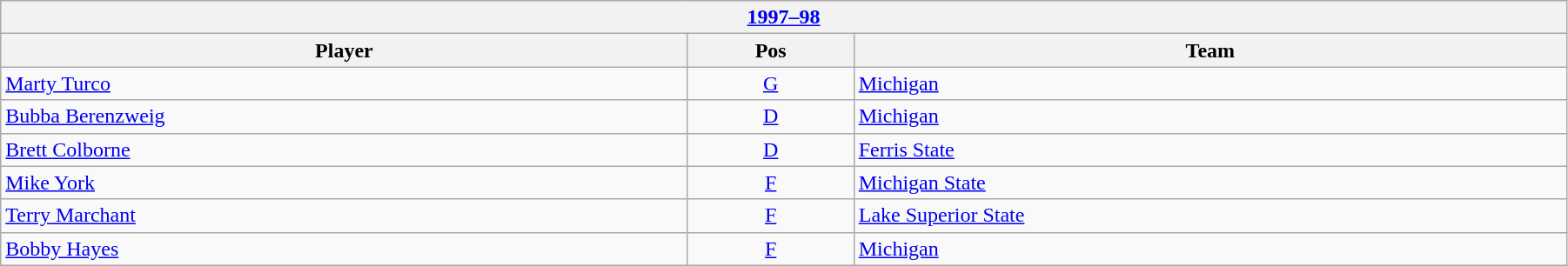<table class="wikitable" width=95%>
<tr>
<th colspan=3><a href='#'>1997–98</a></th>
</tr>
<tr>
<th>Player</th>
<th>Pos</th>
<th>Team</th>
</tr>
<tr>
<td><a href='#'>Marty Turco</a></td>
<td style="text-align:center;"><a href='#'>G</a></td>
<td><a href='#'>Michigan</a></td>
</tr>
<tr>
<td><a href='#'>Bubba Berenzweig</a></td>
<td style="text-align:center;"><a href='#'>D</a></td>
<td><a href='#'>Michigan</a></td>
</tr>
<tr>
<td><a href='#'>Brett Colborne</a></td>
<td style="text-align:center;"><a href='#'>D</a></td>
<td><a href='#'>Ferris State</a></td>
</tr>
<tr>
<td><a href='#'>Mike York</a></td>
<td style="text-align:center;"><a href='#'>F</a></td>
<td><a href='#'>Michigan State</a></td>
</tr>
<tr>
<td><a href='#'>Terry Marchant</a></td>
<td style="text-align:center;"><a href='#'>F</a></td>
<td><a href='#'>Lake Superior State</a></td>
</tr>
<tr>
<td><a href='#'>Bobby Hayes</a></td>
<td style="text-align:center;"><a href='#'>F</a></td>
<td><a href='#'>Michigan</a></td>
</tr>
</table>
